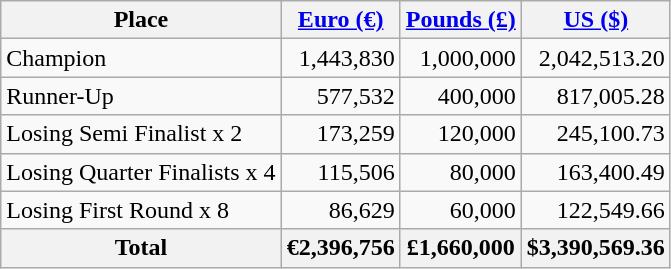<table class="wikitable">
<tr>
<th>Place</th>
<th><a href='#'>Euro (€)</a></th>
<th><a href='#'>Pounds (£)</a></th>
<th><a href='#'>US ($)</a></th>
</tr>
<tr>
<td>Champion</td>
<td align=right>1,443,830</td>
<td align=right>1,000,000</td>
<td align=right>2,042,513.20</td>
</tr>
<tr>
<td>Runner-Up</td>
<td align=right>577,532</td>
<td align=right>400,000</td>
<td align=right>817,005.28</td>
</tr>
<tr>
<td>Losing Semi Finalist x 2</td>
<td align=right>173,259</td>
<td align=right>120,000</td>
<td align=right>245,100.73</td>
</tr>
<tr>
<td>Losing Quarter Finalists x 4</td>
<td align=right>115,506</td>
<td align=right>80,000</td>
<td align=right>163,400.49</td>
</tr>
<tr>
<td>Losing First Round x 8</td>
<td align=right>86,629</td>
<td align=right>60,000</td>
<td align=right>122,549.66</td>
</tr>
<tr>
<th>Total</th>
<th>€2,396,756</th>
<th>£1,660,000</th>
<th align=right>$3,390,569.36</th>
</tr>
</table>
